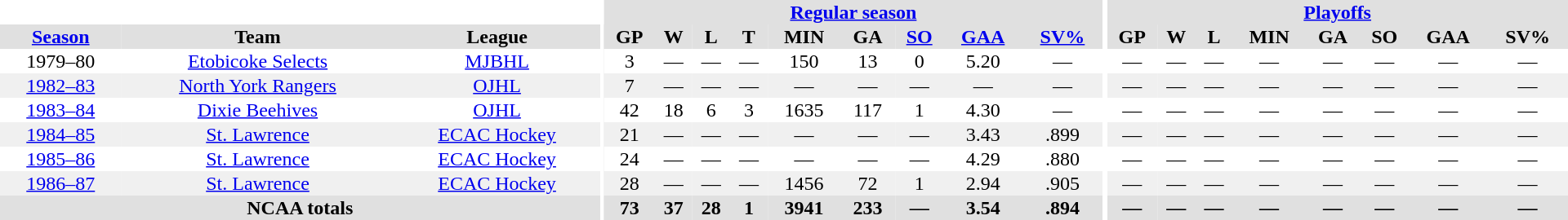<table border="0" cellpadding="1" cellspacing="0" style="text-align:center; width:80em">
<tr bgcolor="#e0e0e0">
<th colspan="3" bgcolor="#ffffff"></th>
<th rowspan="99" bgcolor="#ffffff"></th>
<th colspan="9"><a href='#'>Regular season</a></th>
<th rowspan="99" bgcolor="#ffffff"></th>
<th colspan="8"><a href='#'>Playoffs</a></th>
</tr>
<tr bgcolor="#e0e0e0">
<th><a href='#'>Season</a></th>
<th>Team</th>
<th>League</th>
<th>GP</th>
<th>W</th>
<th>L</th>
<th>T</th>
<th>MIN</th>
<th>GA</th>
<th><a href='#'>SO</a></th>
<th><a href='#'>GAA</a></th>
<th><a href='#'>SV%</a></th>
<th>GP</th>
<th>W</th>
<th>L</th>
<th>MIN</th>
<th>GA</th>
<th>SO</th>
<th>GAA</th>
<th>SV%</th>
</tr>
<tr>
<td>1979–80</td>
<td><a href='#'>Etobicoke Selects</a></td>
<td><a href='#'>MJBHL</a></td>
<td>3</td>
<td>—</td>
<td>—</td>
<td>—</td>
<td>150</td>
<td>13</td>
<td>0</td>
<td>5.20</td>
<td>—</td>
<td>—</td>
<td>—</td>
<td>—</td>
<td>—</td>
<td>—</td>
<td>—</td>
<td>—</td>
<td>—</td>
</tr>
<tr bgcolor="f0f0f0">
<td><a href='#'>1982–83</a></td>
<td><a href='#'>North York Rangers</a></td>
<td><a href='#'>OJHL</a></td>
<td>7</td>
<td>—</td>
<td>—</td>
<td>—</td>
<td>—</td>
<td>—</td>
<td>—</td>
<td>—</td>
<td>—</td>
<td>—</td>
<td>—</td>
<td>—</td>
<td>—</td>
<td>—</td>
<td>—</td>
<td>—</td>
<td>—</td>
</tr>
<tr>
<td><a href='#'>1983–84</a></td>
<td><a href='#'>Dixie Beehives</a></td>
<td><a href='#'>OJHL</a></td>
<td>42</td>
<td>18</td>
<td>6</td>
<td>3</td>
<td>1635</td>
<td>117</td>
<td>1</td>
<td>4.30</td>
<td>—</td>
<td>—</td>
<td>—</td>
<td>—</td>
<td>—</td>
<td>—</td>
<td>—</td>
<td>—</td>
<td>—</td>
</tr>
<tr bgcolor="f0f0f0">
<td><a href='#'>1984–85</a></td>
<td><a href='#'>St. Lawrence</a></td>
<td><a href='#'>ECAC Hockey</a></td>
<td>21</td>
<td>—</td>
<td>—</td>
<td>—</td>
<td>—</td>
<td>—</td>
<td>—</td>
<td>3.43</td>
<td>.899</td>
<td>—</td>
<td>—</td>
<td>—</td>
<td>—</td>
<td>—</td>
<td>—</td>
<td>—</td>
<td>—</td>
</tr>
<tr>
<td><a href='#'>1985–86</a></td>
<td><a href='#'>St. Lawrence</a></td>
<td><a href='#'>ECAC Hockey</a></td>
<td>24</td>
<td>—</td>
<td>—</td>
<td>—</td>
<td>—</td>
<td>—</td>
<td>—</td>
<td>4.29</td>
<td>.880</td>
<td>—</td>
<td>—</td>
<td>—</td>
<td>—</td>
<td>—</td>
<td>—</td>
<td>—</td>
<td>—</td>
</tr>
<tr bgcolor="f0f0f0">
<td><a href='#'>1986–87</a></td>
<td><a href='#'>St. Lawrence</a></td>
<td><a href='#'>ECAC Hockey</a></td>
<td>28</td>
<td>—</td>
<td>—</td>
<td>—</td>
<td>1456</td>
<td>72</td>
<td>1</td>
<td>2.94</td>
<td>.905</td>
<td>—</td>
<td>—</td>
<td>—</td>
<td>—</td>
<td>—</td>
<td>—</td>
<td>—</td>
<td>—</td>
</tr>
<tr bgcolor="#e0e0e0">
<th colspan="3">NCAA totals</th>
<th>73</th>
<th>37</th>
<th>28</th>
<th>1</th>
<th>3941</th>
<th>233</th>
<th>—</th>
<th>3.54</th>
<th>.894</th>
<th>—</th>
<th>—</th>
<th>—</th>
<th>—</th>
<th>—</th>
<th>—</th>
<th>—</th>
<th>—</th>
</tr>
</table>
